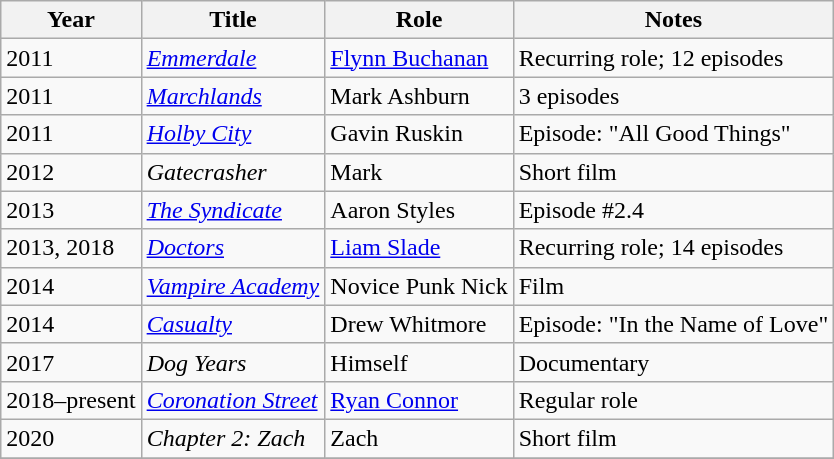<table class="wikitable sortable">
<tr>
<th>Year</th>
<th>Title</th>
<th>Role</th>
<th>Notes</th>
</tr>
<tr>
<td>2011</td>
<td><em><a href='#'>Emmerdale</a></em></td>
<td><a href='#'>Flynn Buchanan</a></td>
<td>Recurring role; 12 episodes</td>
</tr>
<tr>
<td>2011</td>
<td><em><a href='#'>Marchlands</a></em></td>
<td>Mark Ashburn</td>
<td>3 episodes</td>
</tr>
<tr>
<td>2011</td>
<td><em><a href='#'>Holby City</a></em></td>
<td>Gavin Ruskin</td>
<td>Episode: "All Good Things"</td>
</tr>
<tr>
<td>2012</td>
<td><em>Gatecrasher</em></td>
<td>Mark</td>
<td>Short film</td>
</tr>
<tr>
<td>2013</td>
<td><em><a href='#'>The Syndicate</a></em></td>
<td>Aaron Styles</td>
<td>Episode #2.4</td>
</tr>
<tr>
<td>2013, 2018</td>
<td><em><a href='#'>Doctors</a></em></td>
<td><a href='#'>Liam Slade</a></td>
<td>Recurring role; 14 episodes</td>
</tr>
<tr>
<td>2014</td>
<td><em><a href='#'>Vampire Academy</a></em></td>
<td>Novice Punk Nick</td>
<td>Film</td>
</tr>
<tr>
<td>2014</td>
<td><em><a href='#'>Casualty</a></em></td>
<td>Drew Whitmore</td>
<td>Episode: "In the Name of Love"</td>
</tr>
<tr>
<td>2017</td>
<td><em>Dog Years</em></td>
<td>Himself</td>
<td>Documentary</td>
</tr>
<tr>
<td>2018–present</td>
<td><em><a href='#'>Coronation Street</a></em></td>
<td><a href='#'>Ryan Connor</a></td>
<td>Regular role</td>
</tr>
<tr>
<td>2020</td>
<td><em>Chapter 2: Zach</em></td>
<td>Zach</td>
<td>Short film</td>
</tr>
<tr>
</tr>
</table>
